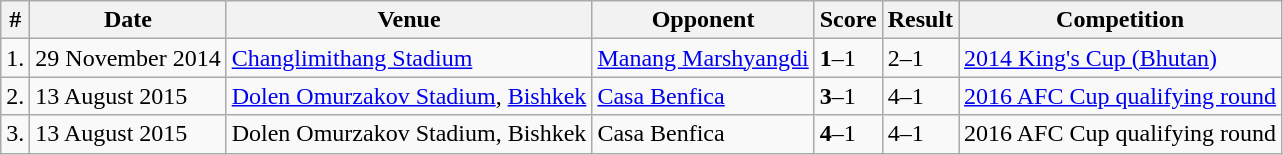<table class="wikitable">
<tr>
<th>#</th>
<th>Date</th>
<th>Venue</th>
<th>Opponent</th>
<th>Score</th>
<th>Result</th>
<th>Competition</th>
</tr>
<tr>
<td>1.</td>
<td>29 November 2014</td>
<td><a href='#'>Changlimithang Stadium</a></td>
<td> <a href='#'>Manang Marshyangdi</a></td>
<td><strong>1</strong>–1</td>
<td>2–1</td>
<td><a href='#'>2014 King's Cup (Bhutan)</a></td>
</tr>
<tr>
<td>2.</td>
<td>13 August 2015</td>
<td><a href='#'>Dolen Omurzakov Stadium</a>, <a href='#'>Bishkek</a></td>
<td> <a href='#'>Casa Benfica</a></td>
<td><strong>3</strong>–1</td>
<td>4–1</td>
<td><a href='#'>2016 AFC Cup qualifying round</a></td>
</tr>
<tr>
<td>3.</td>
<td>13 August 2015</td>
<td>Dolen Omurzakov Stadium, Bishkek</td>
<td> Casa Benfica</td>
<td><strong>4</strong>–1</td>
<td>4–1</td>
<td>2016 AFC Cup qualifying round</td>
</tr>
</table>
